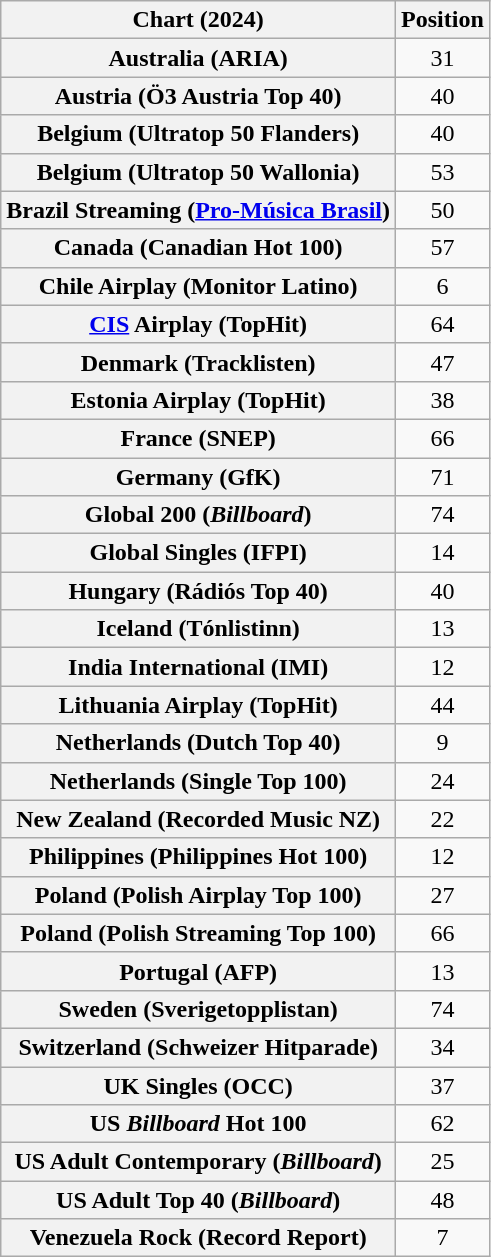<table class="wikitable sortable plainrowheaders" style="text-align:center">
<tr>
<th scope="col">Chart (2024)</th>
<th scope="col">Position</th>
</tr>
<tr>
<th scope="row">Australia (ARIA)</th>
<td>31</td>
</tr>
<tr>
<th scope="row">Austria (Ö3 Austria Top 40)</th>
<td>40</td>
</tr>
<tr>
<th scope="row">Belgium (Ultratop 50 Flanders)</th>
<td>40</td>
</tr>
<tr>
<th scope="row">Belgium (Ultratop 50 Wallonia)</th>
<td>53</td>
</tr>
<tr>
<th scope="row">Brazil Streaming (<a href='#'>Pro-Música Brasil</a>)</th>
<td>50</td>
</tr>
<tr>
<th scope="row">Canada (Canadian Hot 100)</th>
<td>57</td>
</tr>
<tr>
<th scope="row">Chile Airplay (Monitor Latino)</th>
<td>6</td>
</tr>
<tr>
<th scope="row"><a href='#'>CIS</a> Airplay (TopHit)</th>
<td>64</td>
</tr>
<tr>
<th scope="row">Denmark (Tracklisten)</th>
<td>47</td>
</tr>
<tr>
<th scope="row">Estonia Airplay (TopHit)</th>
<td>38</td>
</tr>
<tr>
<th scope="row">France (SNEP)</th>
<td>66</td>
</tr>
<tr>
<th scope="row">Germany (GfK)</th>
<td>71</td>
</tr>
<tr>
<th scope="row">Global 200 (<em>Billboard</em>)</th>
<td>74</td>
</tr>
<tr>
<th scope="row">Global Singles (IFPI)</th>
<td>14</td>
</tr>
<tr>
<th scope="row">Hungary (Rádiós Top 40)</th>
<td>40</td>
</tr>
<tr>
<th scope="row">Iceland (Tónlistinn)</th>
<td>13</td>
</tr>
<tr>
<th scope="row">India International (IMI)</th>
<td>12</td>
</tr>
<tr>
<th scope="row">Lithuania Airplay (TopHit)</th>
<td>44</td>
</tr>
<tr>
<th scope="row">Netherlands (Dutch Top 40)</th>
<td>9</td>
</tr>
<tr>
<th scope="row">Netherlands (Single Top 100)</th>
<td>24</td>
</tr>
<tr>
<th scope="row">New Zealand (Recorded Music NZ)</th>
<td>22</td>
</tr>
<tr>
<th scope="row">Philippines (Philippines Hot 100)</th>
<td>12</td>
</tr>
<tr>
<th scope="row">Poland (Polish Airplay Top 100)</th>
<td>27</td>
</tr>
<tr>
<th scope="row">Poland (Polish Streaming Top 100)</th>
<td>66</td>
</tr>
<tr>
<th scope="row">Portugal (AFP)</th>
<td>13</td>
</tr>
<tr>
<th scope="row">Sweden (Sverigetopplistan)</th>
<td>74</td>
</tr>
<tr>
<th scope="row">Switzerland (Schweizer Hitparade)</th>
<td>34</td>
</tr>
<tr>
<th scope="row">UK Singles (OCC)</th>
<td>37</td>
</tr>
<tr>
<th scope="row">US <em>Billboard</em> Hot 100</th>
<td>62</td>
</tr>
<tr>
<th scope="row">US Adult Contemporary (<em>Billboard</em>)</th>
<td>25</td>
</tr>
<tr>
<th scope="row">US Adult Top 40 (<em>Billboard</em>)</th>
<td>48</td>
</tr>
<tr>
<th scope="row">Venezuela Rock (Record Report)</th>
<td>7</td>
</tr>
</table>
